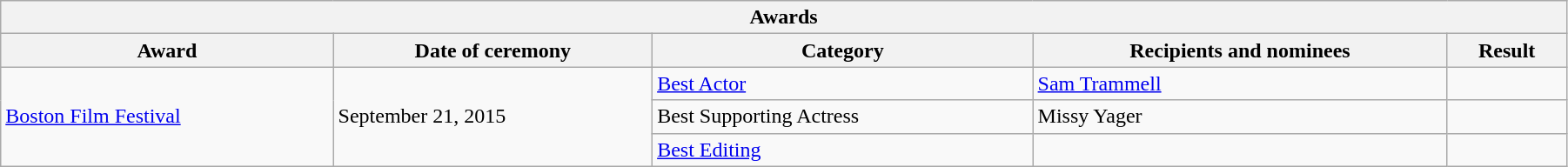<table class="wikitable sortable" width="95%">
<tr>
<th colspan="5">Awards</th>
</tr>
<tr>
<th>Award</th>
<th>Date of ceremony</th>
<th>Category</th>
<th>Recipients and nominees</th>
<th>Result</th>
</tr>
<tr>
<td rowspan="3"><a href='#'>Boston Film Festival</a></td>
<td rowspan="3">September 21, 2015</td>
<td><a href='#'>Best Actor</a></td>
<td><a href='#'>Sam Trammell</a></td>
<td></td>
</tr>
<tr>
<td>Best Supporting Actress</td>
<td>Missy Yager</td>
<td></td>
</tr>
<tr>
<td><a href='#'>Best Editing</a></td>
<td></td>
<td></td>
</tr>
</table>
